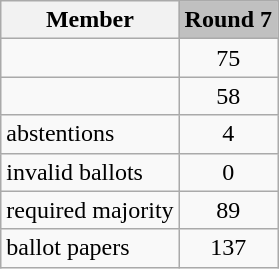<table class="wikitable collapsible">
<tr>
<th>Member</th>
<td style="background:silver;"><strong>Round 7</strong></td>
</tr>
<tr>
<td></td>
<td style="text-align:center;">75</td>
</tr>
<tr>
<td></td>
<td style="text-align:center;">58</td>
</tr>
<tr>
<td>abstentions</td>
<td style="text-align:center;">4</td>
</tr>
<tr>
<td>invalid ballots</td>
<td style="text-align:center;">0</td>
</tr>
<tr>
<td>required majority</td>
<td style="text-align:center;">89</td>
</tr>
<tr>
<td>ballot papers</td>
<td style="text-align:center;">137</td>
</tr>
</table>
